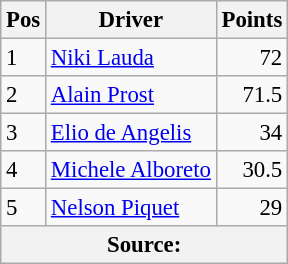<table class="wikitable" style="font-size: 95%;">
<tr>
<th>Pos</th>
<th>Driver</th>
<th>Points</th>
</tr>
<tr>
<td>1</td>
<td> <a href='#'>Niki Lauda</a></td>
<td align="right">72</td>
</tr>
<tr>
<td>2</td>
<td> <a href='#'>Alain Prost</a></td>
<td align="right">71.5</td>
</tr>
<tr>
<td>3</td>
<td> <a href='#'>Elio de Angelis</a></td>
<td align="right">34</td>
</tr>
<tr>
<td>4</td>
<td> <a href='#'>Michele Alboreto</a></td>
<td align="right">30.5</td>
</tr>
<tr>
<td>5</td>
<td> <a href='#'>Nelson Piquet</a></td>
<td align="right">29</td>
</tr>
<tr>
<th colspan=4>Source:</th>
</tr>
</table>
